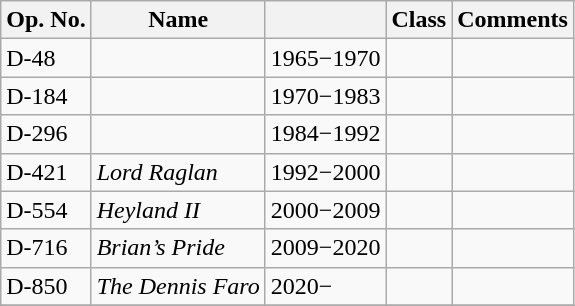<table class="wikitable">
<tr>
<th>Op. No.</th>
<th>Name</th>
<th></th>
<th>Class</th>
<th>Comments</th>
</tr>
<tr>
<td>D-48</td>
<td></td>
<td>1965−1970</td>
<td></td>
<td></td>
</tr>
<tr>
<td>D-184</td>
<td></td>
<td>1970−1983</td>
<td></td>
<td></td>
</tr>
<tr>
<td>D-296</td>
<td></td>
<td>1984−1992</td>
<td></td>
<td></td>
</tr>
<tr>
<td>D-421</td>
<td><em>Lord Raglan</em></td>
<td>1992−2000</td>
<td></td>
<td></td>
</tr>
<tr>
<td>D-554</td>
<td><em>Heyland II</em></td>
<td>2000−2009</td>
<td></td>
<td></td>
</tr>
<tr>
<td>D-716</td>
<td><em>Brian’s Pride</em></td>
<td>2009−2020</td>
<td></td>
<td></td>
</tr>
<tr>
<td>D-850</td>
<td><em>The Dennis Faro</em></td>
<td>2020−</td>
<td></td>
<td></td>
</tr>
<tr>
</tr>
</table>
